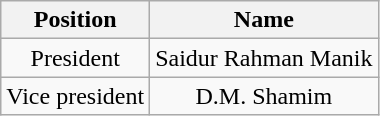<table class="wikitable" style="text-align:center;margin-left:1em;float:center">
<tr>
<th>Position</th>
<th>Name</th>
</tr>
<tr>
<td>President</td>
<td> Saidur Rahman Manik</td>
</tr>
<tr>
<td>Vice president</td>
<td> D.M. Shamim</td>
</tr>
</table>
